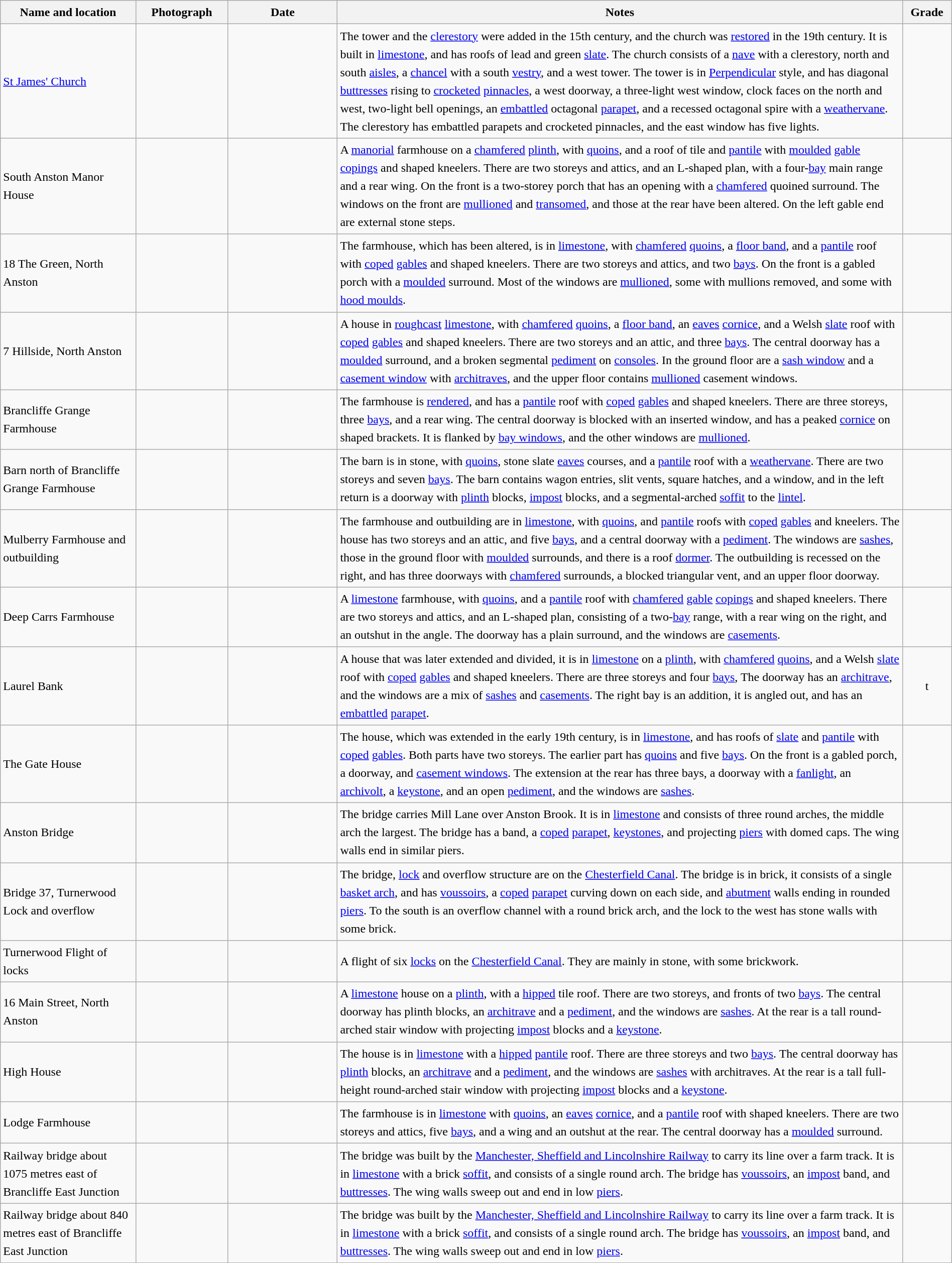<table class="wikitable sortable plainrowheaders" style="width:100%; border:0; text-align:left; line-height:150%;">
<tr>
<th scope="col"  style="width:150px">Name and location</th>
<th scope="col"  style="width:100px" class="unsortable">Photograph</th>
<th scope="col"  style="width:120px">Date</th>
<th scope="col"  style="width:650px" class="unsortable">Notes</th>
<th scope="col"  style="width:50px">Grade</th>
</tr>
<tr>
<td><a href='#'>St James' Church</a><br><small></small></td>
<td></td>
<td align="center"></td>
<td>The tower and the <a href='#'>clerestory</a> were added in the 15th century, and the church was <a href='#'>restored</a> in the 19th century.  It is built in <a href='#'>limestone</a>, and has roofs of lead and green <a href='#'>slate</a>.  The church consists of a <a href='#'>nave</a> with a clerestory, north and south <a href='#'>aisles</a>, a <a href='#'>chancel</a> with a south <a href='#'>vestry</a>, and a west tower.  The tower is in <a href='#'>Perpendicular</a> style, and has diagonal <a href='#'>buttresses</a> rising to <a href='#'>crocketed</a> <a href='#'>pinnacles</a>, a west doorway, a three-light west window, clock faces on the north and west, two-light bell openings, an <a href='#'>embattled</a> octagonal <a href='#'>parapet</a>, and a recessed octagonal spire with a <a href='#'>weathervane</a>.  The clerestory has embattled parapets and crocketed pinnacles, and the east window has five lights.</td>
<td align="center" ></td>
</tr>
<tr>
<td>South Anston Manor House<br><small></small></td>
<td></td>
<td align="center"></td>
<td>A <a href='#'>manorial</a> farmhouse on a <a href='#'>chamfered</a> <a href='#'>plinth</a>, with <a href='#'>quoins</a>, and a roof of tile and <a href='#'>pantile</a> with <a href='#'>moulded</a> <a href='#'>gable</a> <a href='#'>copings</a> and shaped kneelers.  There are two storeys and attics, and an L-shaped plan, with a four-<a href='#'>bay</a> main range and a rear wing.  On the front is a two-storey porch that has an opening with a <a href='#'>chamfered</a> quoined surround.  The windows on the front are <a href='#'>mullioned</a> and <a href='#'>transomed</a>, and those at the rear have been altered.  On the left gable end are external stone steps.</td>
<td align="center" ></td>
</tr>
<tr>
<td>18 The Green, North Anston<br><small></small></td>
<td></td>
<td align="center"></td>
<td>The farmhouse, which has been altered, is in <a href='#'>limestone</a>, with <a href='#'>chamfered</a> <a href='#'>quoins</a>, a <a href='#'>floor band</a>, and a <a href='#'>pantile</a> roof with <a href='#'>coped</a> <a href='#'>gables</a> and shaped kneelers.  There are two storeys and attics, and two <a href='#'>bays</a>.  On the front is a gabled porch with a <a href='#'>moulded</a> surround.  Most of the windows are <a href='#'>mullioned</a>, some with mullions removed, and some with <a href='#'>hood moulds</a>.</td>
<td align="center" ></td>
</tr>
<tr>
<td>7 Hillside, North Anston<br><small></small></td>
<td></td>
<td align="center"></td>
<td>A house in <a href='#'>roughcast</a> <a href='#'>limestone</a>, with <a href='#'>chamfered</a> <a href='#'>quoins</a>, a <a href='#'>floor band</a>, an <a href='#'>eaves</a> <a href='#'>cornice</a>, and a Welsh <a href='#'>slate</a> roof with <a href='#'>coped</a> <a href='#'>gables</a> and shaped kneelers.  There are two storeys and an attic, and three <a href='#'>bays</a>.  The central doorway has a <a href='#'>moulded</a> surround, and a broken segmental <a href='#'>pediment</a> on <a href='#'>consoles</a>.  In the ground floor are a <a href='#'>sash window</a> and a <a href='#'>casement window</a> with <a href='#'>architraves</a>, and the upper floor contains <a href='#'>mullioned</a> casement windows.</td>
<td align="center" ></td>
</tr>
<tr>
<td>Brancliffe Grange Farmhouse<br><small></small></td>
<td></td>
<td align="center"></td>
<td>The farmhouse is <a href='#'>rendered</a>, and has a <a href='#'>pantile</a> roof with <a href='#'>coped</a> <a href='#'>gables</a> and shaped kneelers.  There are three storeys, three <a href='#'>bays</a>, and a rear wing.  The central doorway is blocked with an inserted window, and has a peaked <a href='#'>cornice</a> on shaped brackets.  It is flanked by <a href='#'>bay windows</a>, and the other windows are <a href='#'>mullioned</a>.</td>
<td align="center" ></td>
</tr>
<tr>
<td>Barn north of Brancliffe Grange Farmhouse<br><small></small></td>
<td></td>
<td align="center"></td>
<td>The barn is in stone, with <a href='#'>quoins</a>, stone slate <a href='#'>eaves</a> courses, and a <a href='#'>pantile</a> roof with a <a href='#'>weathervane</a>.  There are two storeys and seven <a href='#'>bays</a>.  The barn contains wagon entries, slit vents, square hatches, and a window, and in the left return is a doorway with <a href='#'>plinth</a> blocks, <a href='#'>impost</a> blocks, and a segmental-arched <a href='#'>soffit</a> to the <a href='#'>lintel</a>.</td>
<td align="center" ></td>
</tr>
<tr>
<td>Mulberry Farmhouse and outbuilding<br><small></small></td>
<td></td>
<td align="center"></td>
<td>The farmhouse and outbuilding are in <a href='#'>limestone</a>, with <a href='#'>quoins</a>, and <a href='#'>pantile</a> roofs with <a href='#'>coped</a> <a href='#'>gables</a> and kneelers.  The house has two storeys and an attic, and five <a href='#'>bays</a>, and a central doorway with a <a href='#'>pediment</a>.  The windows are <a href='#'>sashes</a>, those in the ground floor with <a href='#'>moulded</a> surrounds, and there is a roof <a href='#'>dormer</a>.  The outbuilding is recessed on the right, and has three doorways with <a href='#'>chamfered</a> surrounds, a blocked triangular vent, and an upper floor doorway.</td>
<td align="center" ></td>
</tr>
<tr>
<td>Deep Carrs Farmhouse<br><small></small></td>
<td></td>
<td align="center"></td>
<td>A <a href='#'>limestone</a> farmhouse, with <a href='#'>quoins</a>, and a <a href='#'>pantile</a> roof with <a href='#'>chamfered</a> <a href='#'>gable</a> <a href='#'>copings</a> and shaped kneelers.  There are two storeys and attics, and an L-shaped plan, consisting of a two-<a href='#'>bay</a> range, with a rear wing on the right, and an outshut in the angle.  The doorway has a plain surround, and the windows are <a href='#'>casements</a>.</td>
<td align="center" ></td>
</tr>
<tr>
<td>Laurel Bank<br><small></small></td>
<td></td>
<td align="center"></td>
<td>A house that was later extended and divided, it is in <a href='#'>limestone</a> on a <a href='#'>plinth</a>, with <a href='#'>chamfered</a> <a href='#'>quoins</a>, and a Welsh <a href='#'>slate</a> roof with <a href='#'>coped</a> <a href='#'>gables</a> and shaped kneelers.  There are three storeys and four <a href='#'>bays</a>,  The doorway has an <a href='#'>architrave</a>, and the windows are a mix of <a href='#'>sashes</a> and <a href='#'>casements</a>.  The right bay is an addition, it is angled out, and has an <a href='#'>embattled</a> <a href='#'>parapet</a>.</td>
<td align="center" >t</td>
</tr>
<tr>
<td>The Gate House<br><small></small></td>
<td></td>
<td align="center"></td>
<td>The house, which was extended in the early 19th century, is in <a href='#'>limestone</a>, and has roofs of <a href='#'>slate</a> and <a href='#'>pantile</a> with <a href='#'>coped</a> <a href='#'>gables</a>.  Both parts have two storeys.  The earlier part has <a href='#'>quoins</a> and five <a href='#'>bays</a>.  On the front is a gabled porch, a doorway, and <a href='#'>casement windows</a>.  The extension at the rear has three bays, a doorway with a <a href='#'>fanlight</a>, an <a href='#'>archivolt</a>, a <a href='#'>keystone</a>, and an open <a href='#'>pediment</a>, and the windows are <a href='#'>sashes</a>.</td>
<td align="center" ></td>
</tr>
<tr>
<td>Anston Bridge<br><small></small></td>
<td></td>
<td align="center"></td>
<td>The bridge carries Mill Lane over Anston Brook.  It is in <a href='#'>limestone</a> and consists of three round arches, the middle arch the largest.  The bridge has a band, a <a href='#'>coped</a> <a href='#'>parapet</a>, <a href='#'>keystones</a>, and projecting <a href='#'>piers</a> with domed caps.  The wing walls end in similar piers.</td>
<td align="center" ></td>
</tr>
<tr>
<td>Bridge 37, Turnerwood Lock and overflow<br><small></small></td>
<td></td>
<td align="center"></td>
<td>The bridge, <a href='#'>lock</a> and overflow structure are on the <a href='#'>Chesterfield Canal</a>.  The bridge is in brick, it consists of a single <a href='#'>basket arch</a>, and has <a href='#'>voussoirs</a>, a <a href='#'>coped</a> <a href='#'>parapet</a> curving down on each side, and <a href='#'>abutment</a> walls ending in rounded <a href='#'>piers</a>.  To the south is an overflow channel with a round brick arch, and the lock to the west has stone walls with some brick.</td>
<td align="center" ></td>
</tr>
<tr>
<td>Turnerwood Flight of locks<br><small></small></td>
<td></td>
<td align="center"></td>
<td>A flight of six <a href='#'>locks</a> on the <a href='#'>Chesterfield Canal</a>.  They are mainly in stone, with some brickwork.</td>
<td align="center" ></td>
</tr>
<tr>
<td>16 Main Street, North Anston<br><small></small></td>
<td></td>
<td align="center"></td>
<td>A <a href='#'>limestone</a> house on a <a href='#'>plinth</a>, with a <a href='#'>hipped</a> tile roof.  There are two storeys, and fronts of two <a href='#'>bays</a>.  The central doorway has plinth blocks, an <a href='#'>architrave</a> and a <a href='#'>pediment</a>, and the windows are <a href='#'>sashes</a>.  At the rear is a tall round-arched stair window with projecting <a href='#'>impost</a> blocks and a <a href='#'>keystone</a>.</td>
<td align="center" ></td>
</tr>
<tr>
<td>High House<br><small></small></td>
<td></td>
<td align="center"></td>
<td>The house is in <a href='#'>limestone</a> with a <a href='#'>hipped</a> <a href='#'>pantile</a> roof.  There are three storeys and two <a href='#'>bays</a>.  The central doorway has <a href='#'>plinth</a> blocks, an <a href='#'>architrave</a> and a <a href='#'>pediment</a>, and the windows are <a href='#'>sashes</a> with architraves.  At the rear is a tall full-height round-arched stair window with projecting <a href='#'>impost</a> blocks and a <a href='#'>keystone</a>.</td>
<td align="center" ></td>
</tr>
<tr>
<td>Lodge Farmhouse<br><small></small></td>
<td></td>
<td align="center"></td>
<td>The farmhouse is in <a href='#'>limestone</a> with <a href='#'>quoins</a>, an <a href='#'>eaves</a> <a href='#'>cornice</a>, and a <a href='#'>pantile</a> roof with shaped kneelers.  There are two storeys and attics, five <a href='#'>bays</a>, and a wing and an outshut at the rear.  The central doorway has a <a href='#'>moulded</a> surround.</td>
<td align="center" ></td>
</tr>
<tr>
<td>Railway bridge about 1075 metres east of Brancliffe East Junction<br><small></small></td>
<td></td>
<td align="center"></td>
<td>The bridge was built by the <a href='#'>Manchester, Sheffield and Lincolnshire Railway</a> to carry its line over a farm track.  It is in <a href='#'>limestone</a> with a brick <a href='#'>soffit</a>, and consists of a single round arch.  The bridge has <a href='#'>voussoirs</a>, an <a href='#'>impost</a> band, and <a href='#'>buttresses</a>.  The wing walls sweep out and end in low <a href='#'>piers</a>.</td>
<td align="center" ></td>
</tr>
<tr>
<td>Railway bridge about 840 metres east of Brancliffe East Junction<br><small></small></td>
<td></td>
<td align="center"></td>
<td>The bridge was built by the <a href='#'>Manchester, Sheffield and Lincolnshire Railway</a> to carry its line over a farm track.  It is in <a href='#'>limestone</a> with a brick <a href='#'>soffit</a>, and consists of a single round arch.  The bridge has <a href='#'>voussoirs</a>, an <a href='#'>impost</a> band, and <a href='#'>buttresses</a>.  The wing walls sweep out and end in low <a href='#'>piers</a>.</td>
<td align="center" ></td>
</tr>
<tr>
</tr>
</table>
